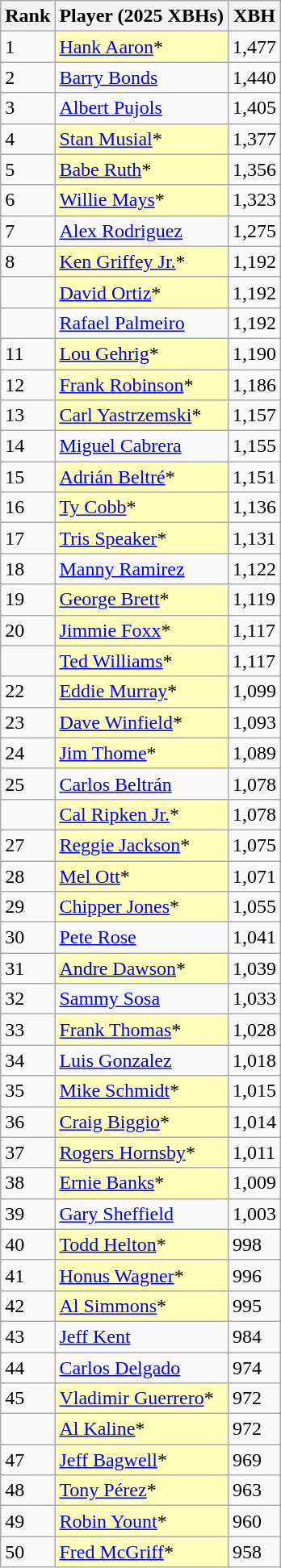<table class="wikitable" style="float:left;">
<tr>
<th>Rank</th>
<th>Player (2025 XBHs)</th>
<th>XBH</th>
</tr>
<tr>
<td>1</td>
<td style="background:#ffffbb;"><a href='#'>Hank Aaron</a>*</td>
<td>1,477</td>
</tr>
<tr>
<td>2</td>
<td><a href='#'>Barry Bonds</a></td>
<td>1,440</td>
</tr>
<tr>
<td>3</td>
<td><a href='#'>Albert Pujols</a></td>
<td>1,405</td>
</tr>
<tr>
<td>4</td>
<td style="background:#ffffbb;"><a href='#'>Stan Musial</a>*</td>
<td>1,377</td>
</tr>
<tr>
<td>5</td>
<td style="background:#ffffbb;"><a href='#'>Babe Ruth</a>*</td>
<td>1,356</td>
</tr>
<tr>
<td>6</td>
<td style="background:#ffffbb;"><a href='#'>Willie Mays</a>*</td>
<td>1,323</td>
</tr>
<tr>
<td>7</td>
<td><a href='#'>Alex Rodriguez</a></td>
<td>1,275</td>
</tr>
<tr>
<td>8</td>
<td style="background:#ffffbb;"><a href='#'>Ken Griffey Jr.</a>*</td>
<td>1,192</td>
</tr>
<tr>
<td></td>
<td style="background:#ffffbb;"><a href='#'>David Ortiz</a>*</td>
<td>1,192</td>
</tr>
<tr>
<td></td>
<td><a href='#'>Rafael Palmeiro</a></td>
<td>1,192</td>
</tr>
<tr>
<td>11</td>
<td style="background:#ffffbb;"><a href='#'>Lou Gehrig</a>*</td>
<td>1,190</td>
</tr>
<tr>
<td>12</td>
<td style="background:#ffffbb;"><a href='#'>Frank Robinson</a>*</td>
<td>1,186</td>
</tr>
<tr>
<td>13</td>
<td style="background:#ffffbb;"><a href='#'>Carl Yastrzemski</a>*</td>
<td>1,157</td>
</tr>
<tr>
<td>14</td>
<td><a href='#'>Miguel Cabrera</a></td>
<td>1,155</td>
</tr>
<tr>
<td>15</td>
<td style="background:#ffffbb;"><a href='#'>Adrián Beltré</a>*</td>
<td>1,151</td>
</tr>
<tr>
<td>16</td>
<td style="background:#ffffbb;"><a href='#'>Ty Cobb</a>*</td>
<td>1,136</td>
</tr>
<tr>
<td>17</td>
<td style="background:#ffffbb;"><a href='#'>Tris Speaker</a>*</td>
<td>1,131</td>
</tr>
<tr>
<td>18</td>
<td><a href='#'>Manny Ramirez</a></td>
<td>1,122</td>
</tr>
<tr>
<td>19</td>
<td style="background:#ffffbb;"><a href='#'>George Brett</a>*</td>
<td>1,119</td>
</tr>
<tr>
<td>20</td>
<td style="background:#ffffbb;"><a href='#'>Jimmie Foxx</a>*</td>
<td>1,117</td>
</tr>
<tr>
<td></td>
<td style="background:#ffffbb;"><a href='#'>Ted Williams</a>*</td>
<td>1,117</td>
</tr>
<tr>
<td>22</td>
<td style="background:#ffffbb;"><a href='#'>Eddie Murray</a>*</td>
<td>1,099</td>
</tr>
<tr>
<td>23</td>
<td style="background:#ffffbb;"><a href='#'>Dave Winfield</a>*</td>
<td>1,093</td>
</tr>
<tr>
<td>24</td>
<td style="background:#ffffbb;"><a href='#'>Jim Thome</a>*</td>
<td>1,089</td>
</tr>
<tr>
<td>25</td>
<td><a href='#'>Carlos Beltrán</a></td>
<td>1,078</td>
</tr>
<tr>
<td></td>
<td style="background:#ffffbb;"><a href='#'>Cal Ripken Jr.</a>*</td>
<td>1,078</td>
</tr>
<tr>
<td>27</td>
<td style="background:#ffffbb;"><a href='#'>Reggie Jackson</a>*</td>
<td>1,075</td>
</tr>
<tr>
<td>28</td>
<td style="background:#ffffbb;"><a href='#'>Mel Ott</a>*</td>
<td>1,071</td>
</tr>
<tr>
<td>29</td>
<td style="background:#ffffbb;"><a href='#'>Chipper Jones</a>*</td>
<td>1,055</td>
</tr>
<tr>
<td>30</td>
<td><a href='#'>Pete Rose</a></td>
<td>1,041</td>
</tr>
<tr>
<td>31</td>
<td style="background:#ffffbb;"><a href='#'>Andre Dawson</a>*</td>
<td>1,039</td>
</tr>
<tr>
<td>32</td>
<td><a href='#'>Sammy Sosa</a></td>
<td>1,033</td>
</tr>
<tr>
<td>33</td>
<td style="background:#ffffbb;"><a href='#'>Frank Thomas</a>*</td>
<td>1,028</td>
</tr>
<tr>
<td>34</td>
<td><a href='#'>Luis Gonzalez</a></td>
<td>1,018</td>
</tr>
<tr>
<td>35</td>
<td style="background:#ffffbb;"><a href='#'>Mike Schmidt</a>*</td>
<td>1,015</td>
</tr>
<tr>
<td>36</td>
<td style="background:#ffffbb;"><a href='#'>Craig Biggio</a>*</td>
<td>1,014</td>
</tr>
<tr>
<td>37</td>
<td style="background:#ffffbb;"><a href='#'>Rogers Hornsby</a>*</td>
<td>1,011</td>
</tr>
<tr>
<td>38</td>
<td style="background:#ffffbb;"><a href='#'>Ernie Banks</a>*</td>
<td>1,009</td>
</tr>
<tr>
<td>39</td>
<td><a href='#'>Gary Sheffield</a></td>
<td>1,003</td>
</tr>
<tr>
<td>40</td>
<td style="background:#ffffbb;"><a href='#'>Todd Helton</a>*</td>
<td>998</td>
</tr>
<tr>
<td>41</td>
<td style="background:#ffffbb;"><a href='#'>Honus Wagner</a>*</td>
<td>996</td>
</tr>
<tr>
<td>42</td>
<td style="background:#ffffbb;"><a href='#'>Al Simmons</a>*</td>
<td>995</td>
</tr>
<tr>
<td>43</td>
<td><a href='#'>Jeff Kent</a></td>
<td>984</td>
</tr>
<tr>
<td>44</td>
<td><a href='#'>Carlos Delgado</a></td>
<td>974</td>
</tr>
<tr>
<td>45</td>
<td style="background:#ffffbb;"><a href='#'>Vladimir Guerrero</a>*</td>
<td>972</td>
</tr>
<tr>
<td></td>
<td style="background:#ffffbb;"><a href='#'>Al Kaline</a>*</td>
<td>972</td>
</tr>
<tr>
<td>47</td>
<td style="background:#ffffbb;"><a href='#'>Jeff Bagwell</a>*</td>
<td>969</td>
</tr>
<tr>
<td>48</td>
<td style="background:#ffffbb;"><a href='#'>Tony Pérez</a>*</td>
<td>963</td>
</tr>
<tr>
<td>49</td>
<td style="background:#ffffbb;"><a href='#'>Robin Yount</a>*</td>
<td>960</td>
</tr>
<tr>
<td>50</td>
<td style="background:#ffffbb;"><a href='#'>Fred McGriff</a>*</td>
<td>958</td>
</tr>
</table>
